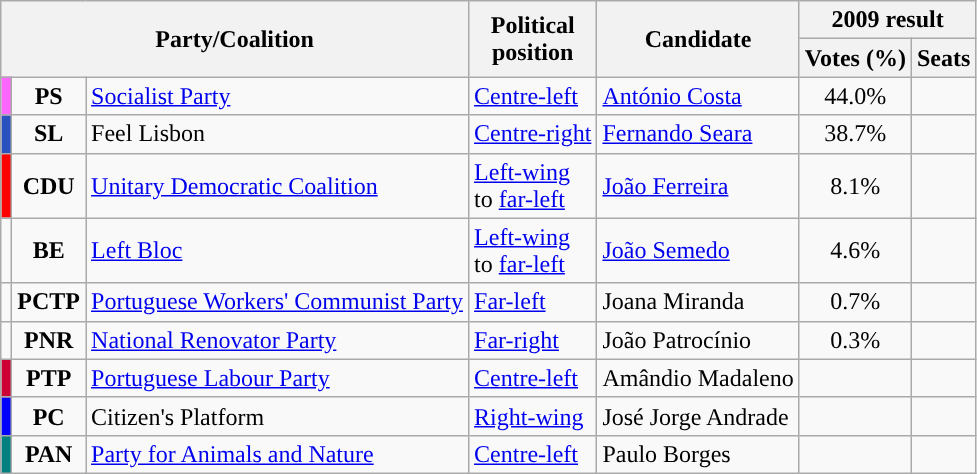<table class="wikitable">
<tr>
<th colspan="3" rowspan="2">Party/Coalition</th>
<th rowspan="2">Political<br>position</th>
<th rowspan="2">Candidate</th>
<th colspan="2">2009 result</th>
</tr>
<tr>
<th>Votes (%)</th>
<th>Seats</th>
</tr>
<tr>
<td style="background:#FF66FF;"></td>
<td style="text-align:center;"><strong>PS</strong></td>
<td><a href='#'>Socialist Party</a><br></td>
<td><a href='#'>Centre-left</a></td>
<td><a href='#'>António Costa</a></td>
<td style="text-align:center;">44.0%</td>
<td></td>
</tr>
<tr>
<td style="background:#2A52BE;"></td>
<td style="text-align:center;"><strong>SL</strong></td>
<td>Feel Lisbon<br> </td>
<td><a href='#'>Centre-right</a></td>
<td><a href='#'>Fernando Seara</a></td>
<td style="text-align:center;">38.7%</td>
<td></td>
</tr>
<tr>
<td style="background:#f00;"></td>
<td style="text-align:center;"><strong>CDU</strong></td>
<td><a href='#'>Unitary Democratic Coalition</a><br> </td>
<td><a href='#'>Left-wing</a><br>to <a href='#'>far-left</a></td>
<td><a href='#'>João Ferreira</a></td>
<td style="text-align:center;">8.1%</td>
<td></td>
</tr>
<tr>
<td style="color:inherit;background:"></td>
<td style="text-align:center;"><strong>BE</strong></td>
<td><a href='#'>Left Bloc</a><br></td>
<td><a href='#'>Left-wing</a><br>to <a href='#'>far-left</a></td>
<td><a href='#'>João Semedo</a></td>
<td style="text-align:center;">4.6%</td>
<td></td>
</tr>
<tr>
<td style="color:inherit;background:"></td>
<td style="text-align:center;"><strong>PCTP</strong></td>
<td><a href='#'>Portuguese Workers' Communist Party</a><br></td>
<td><a href='#'>Far-left</a></td>
<td>Joana Miranda</td>
<td style="text-align:center;">0.7%</td>
<td></td>
</tr>
<tr>
<td style="color:inherit;background:"></td>
<td style="text-align:center;"><strong>PNR</strong></td>
<td><a href='#'>National Renovator Party</a><br></td>
<td><a href='#'>Far-right</a></td>
<td>João Patrocínio</td>
<td style="text-align:center;">0.3%</td>
<td></td>
</tr>
<tr>
<td style="background:#CC0033;"></td>
<td style="text-align:center;"><strong>PTP</strong></td>
<td><a href='#'>Portuguese Labour Party</a><br></td>
<td><a href='#'>Centre-left</a></td>
<td>Amândio Madaleno</td>
<td></td>
<td></td>
</tr>
<tr>
<td style="background:blue;"></td>
<td style="text-align:center;"><strong>PC</strong></td>
<td>Citizen's Platform<br> </td>
<td><a href='#'>Right-wing</a></td>
<td>José Jorge Andrade</td>
<td></td>
<td></td>
</tr>
<tr>
<td style="background:teal;"></td>
<td style="text-align:center;"><strong>PAN</strong></td>
<td><a href='#'>Party for Animals and Nature</a><br></td>
<td><a href='#'>Centre-left</a></td>
<td>Paulo Borges</td>
<td></td>
<td></td>
</tr>
</table>
